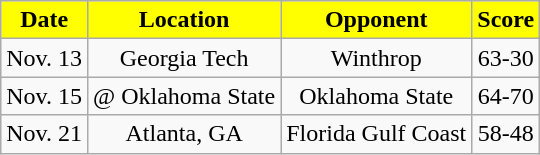<table class="wikitable" style="text-align:center">
<tr>
<th style="background:yellow; color:black;">Date</th>
<th style="background:yellow; color:black;">Location</th>
<th style="background:yellow; color:black;">Opponent</th>
<th style="background:yellow; color:black;">Score</th>
</tr>
<tr>
<td>Nov. 13</td>
<td>Georgia Tech</td>
<td>Winthrop</td>
<td>63-30</td>
</tr>
<tr>
<td>Nov. 15</td>
<td>@ Oklahoma State</td>
<td>Oklahoma State</td>
<td>64-70</td>
</tr>
<tr>
<td>Nov. 21</td>
<td>Atlanta, GA</td>
<td>Florida Gulf Coast</td>
<td>58-48</td>
</tr>
</table>
